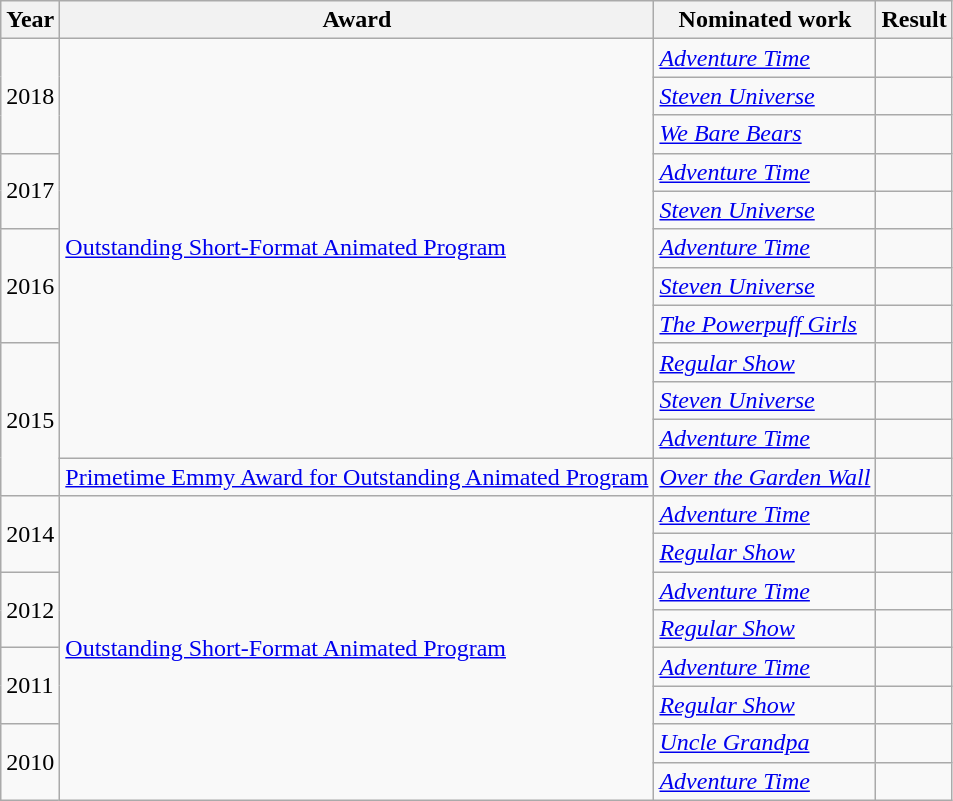<table class="wikitable">
<tr>
<th>Year</th>
<th>Award</th>
<th>Nominated work</th>
<th>Result</th>
</tr>
<tr>
<td rowspan=3>2018</td>
<td rowspan=11><a href='#'>Outstanding Short-Format Animated Program</a></td>
<td><em><a href='#'>Adventure Time</a></em></td>
<td></td>
</tr>
<tr>
<td><em><a href='#'>Steven Universe</a></em></td>
<td></td>
</tr>
<tr>
<td><em><a href='#'>We Bare Bears</a></em></td>
<td></td>
</tr>
<tr>
<td rowspan=2>2017</td>
<td><em><a href='#'>Adventure Time</a></em></td>
<td></td>
</tr>
<tr>
<td><em><a href='#'>Steven Universe</a></em></td>
<td></td>
</tr>
<tr>
<td rowspan=3>2016</td>
<td><em><a href='#'>Adventure Time</a></em></td>
<td></td>
</tr>
<tr>
<td><em><a href='#'>Steven Universe</a></em></td>
<td></td>
</tr>
<tr>
<td><em><a href='#'>The Powerpuff Girls</a></em></td>
<td></td>
</tr>
<tr>
<td rowspan=4>2015</td>
<td><em><a href='#'>Regular Show</a></em></td>
<td></td>
</tr>
<tr>
<td><em><a href='#'>Steven Universe</a></em></td>
<td></td>
</tr>
<tr>
<td><em><a href='#'>Adventure Time</a></em></td>
<td></td>
</tr>
<tr>
<td><a href='#'>Primetime Emmy Award for Outstanding Animated Program</a></td>
<td><em><a href='#'>Over the Garden Wall</a></em></td>
<td></td>
</tr>
<tr>
<td rowspan=2>2014</td>
<td rowspan=8><a href='#'>Outstanding Short-Format Animated Program</a></td>
<td><em><a href='#'>Adventure Time</a></em></td>
<td></td>
</tr>
<tr>
<td><em><a href='#'>Regular Show</a></em></td>
<td></td>
</tr>
<tr>
<td rowspan=2>2012</td>
<td><em><a href='#'>Adventure Time</a></em></td>
<td></td>
</tr>
<tr>
<td><em><a href='#'>Regular Show</a></em></td>
<td></td>
</tr>
<tr>
<td rowspan=2>2011</td>
<td><em><a href='#'>Adventure Time</a></em></td>
<td></td>
</tr>
<tr>
<td><em><a href='#'>Regular Show</a></em></td>
<td></td>
</tr>
<tr>
<td rowspan=2>2010</td>
<td><em><a href='#'>Uncle Grandpa</a></em></td>
<td></td>
</tr>
<tr>
<td><em><a href='#'>Adventure Time</a></em></td>
<td></td>
</tr>
</table>
